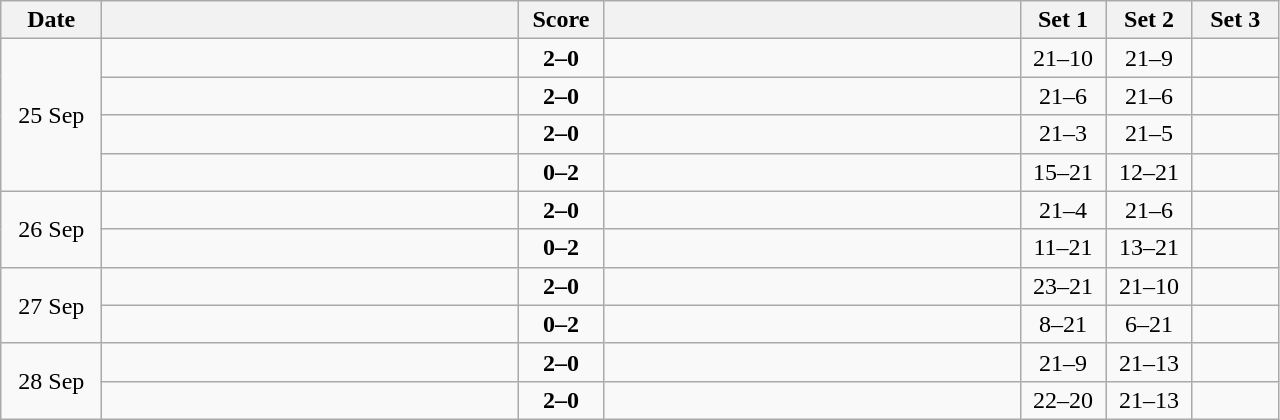<table class="wikitable" style="text-align: center;">
<tr>
<th width="60">Date</th>
<th align="right" width="270"></th>
<th width="50">Score</th>
<th align="left" width="270"></th>
<th width="50">Set 1</th>
<th width="50">Set 2</th>
<th width="50">Set 3</th>
</tr>
<tr>
<td rowspan=4>25 Sep</td>
<td align=left><strong></strong></td>
<td align=center><strong>2–0</strong></td>
<td align=left></td>
<td>21–10</td>
<td>21–9</td>
<td></td>
</tr>
<tr>
<td align=left><strong></strong></td>
<td align=center><strong>2–0</strong></td>
<td align=left></td>
<td>21–6</td>
<td>21–6</td>
<td></td>
</tr>
<tr>
<td align=left><strong></strong></td>
<td align=center><strong>2–0</strong></td>
<td align=left></td>
<td>21–3</td>
<td>21–5</td>
<td></td>
</tr>
<tr>
<td align=left></td>
<td align=center><strong>0–2</strong></td>
<td align=left><strong></strong></td>
<td>15–21</td>
<td>12–21</td>
<td></td>
</tr>
<tr>
<td rowspan=2>26 Sep</td>
<td align=left><strong></strong></td>
<td align=center><strong>2–0</strong></td>
<td align=left></td>
<td>21–4</td>
<td>21–6</td>
<td></td>
</tr>
<tr>
<td align=left></td>
<td align=center><strong>0–2</strong></td>
<td align=left><strong></strong></td>
<td>11–21</td>
<td>13–21</td>
<td></td>
</tr>
<tr>
<td rowspan=2>27 Sep</td>
<td align=left><strong></strong></td>
<td align=center><strong>2–0</strong></td>
<td align=left></td>
<td>23–21</td>
<td>21–10</td>
<td></td>
</tr>
<tr>
<td align=left></td>
<td align=center><strong>0–2</strong></td>
<td align=left><strong></strong></td>
<td>8–21</td>
<td>6–21</td>
<td></td>
</tr>
<tr>
<td rowspan=2>28 Sep</td>
<td align=left><strong></strong></td>
<td align=center><strong>2–0</strong></td>
<td align=left></td>
<td>21–9</td>
<td>21–13</td>
<td></td>
</tr>
<tr>
<td align=left><strong></strong></td>
<td align=center><strong>2–0</strong></td>
<td align=left></td>
<td>22–20</td>
<td>21–13</td>
<td></td>
</tr>
</table>
